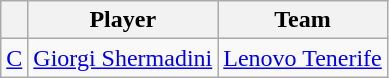<table class="wikitable">
<tr>
<th style="text-align:center;"></th>
<th style="text-align:center;">Player</th>
<th style="text-align:center;">Team</th>
</tr>
<tr>
<td style="text-align:center;"><a href='#'>C</a></td>
<td> <a href='#'>Giorgi Shermadini</a></td>
<td><a href='#'>Lenovo Tenerife</a></td>
</tr>
</table>
